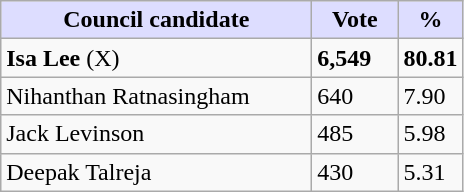<table class="wikitable">
<tr>
<th style="background:#ddf; width:200px;">Council candidate</th>
<th style="background:#ddf; width:50px;">Vote</th>
<th style="background:#ddf; width:30px;">%</th>
</tr>
<tr>
<td><strong>Isa Lee</strong> (X)</td>
<td><strong>6,549</strong></td>
<td><strong>80.81</strong></td>
</tr>
<tr>
<td>Nihanthan Ratnasingham</td>
<td>640</td>
<td>7.90</td>
</tr>
<tr>
<td>Jack Levinson</td>
<td>485</td>
<td>5.98</td>
</tr>
<tr>
<td>Deepak Talreja</td>
<td>430</td>
<td>5.31</td>
</tr>
</table>
